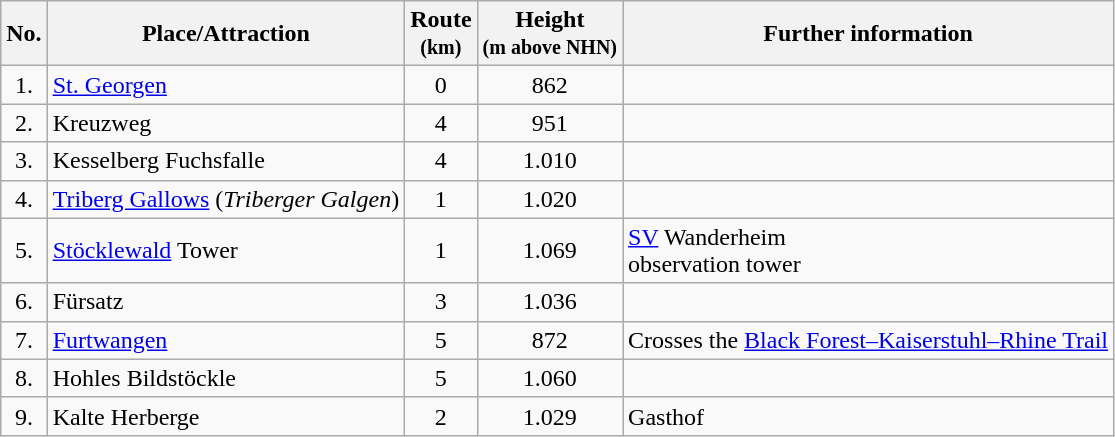<table class="wikitable toptextcells">
<tr class="hintergrundfarbe5">
<th>No.</th>
<th>Place/Attraction</th>
<th>Route <br><small>(km)</small></th>
<th>Height <br><small>(m above NHN)</small></th>
<th class="unsortable">Further information</th>
</tr>
<tr>
<td style="text-align:center">1.</td>
<td><a href='#'>St. Georgen</a></td>
<td style="text-align:center">0</td>
<td style="text-align:center">862</td>
<td></td>
</tr>
<tr>
<td style="text-align:center">2.</td>
<td>Kreuzweg</td>
<td style="text-align:center">4</td>
<td style="text-align:center">951</td>
<td></td>
</tr>
<tr>
<td style="text-align:center">3.</td>
<td>Kesselberg Fuchsfalle</td>
<td style="text-align:center">4</td>
<td style="text-align:center">1.010</td>
<td></td>
</tr>
<tr>
<td style="text-align:center">4.</td>
<td><a href='#'>Triberg Gallows</a> (<em>Triberger Galgen</em>)</td>
<td style="text-align:center">1</td>
<td style="text-align:center">1.020</td>
<td></td>
</tr>
<tr>
<td style="text-align:center">5.</td>
<td><a href='#'>Stöcklewald</a> Tower</td>
<td style="text-align:center">1</td>
<td style="text-align:center">1.069</td>
<td><a href='#'>SV</a> Wanderheim<br>observation tower</td>
</tr>
<tr>
<td style="text-align:center">6.</td>
<td>Fürsatz</td>
<td style="text-align:center">3</td>
<td style="text-align:center">1.036</td>
<td></td>
</tr>
<tr>
<td style="text-align:center">7.</td>
<td><a href='#'>Furtwangen</a></td>
<td style="text-align:center">5</td>
<td style="text-align:center">872</td>
<td>Crosses the <a href='#'>Black Forest–Kaiserstuhl–Rhine Trail</a></td>
</tr>
<tr>
<td style="text-align:center">8.</td>
<td>Hohles Bildstöckle</td>
<td style="text-align:center">5</td>
<td style="text-align:center">1.060</td>
<td></td>
</tr>
<tr>
<td style="text-align:center">9.</td>
<td>Kalte Herberge</td>
<td style="text-align:center">2</td>
<td style="text-align:center">1.029</td>
<td>Gasthof</td>
</tr>
</table>
